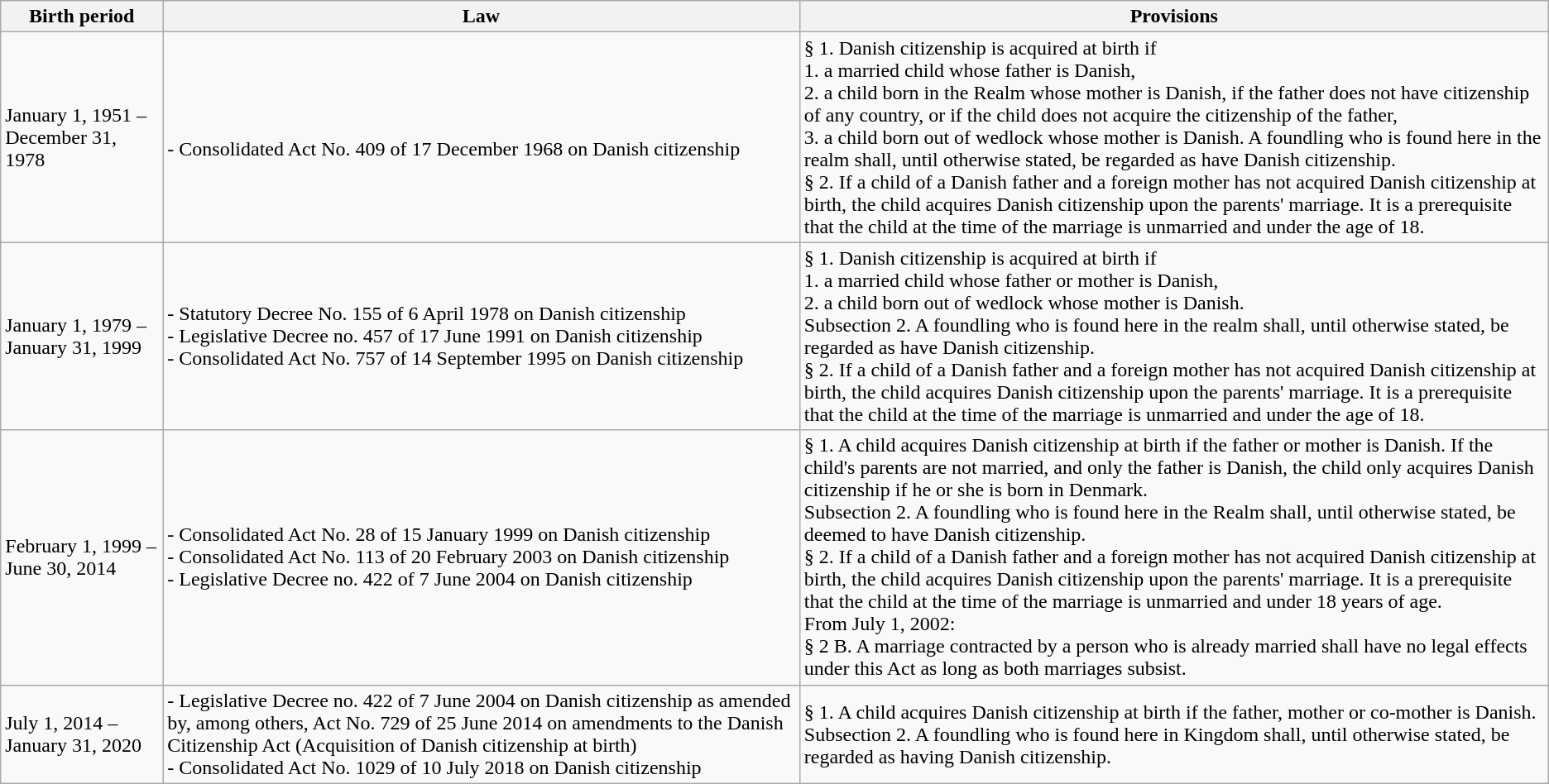<table class="wikitable">
<tr>
<th>Birth period</th>
<th>Law</th>
<th>Provisions</th>
</tr>
<tr>
<td>January 1, 1951 – December 31, 1978</td>
<td><br>- Consolidated Act No. 409 of 17 December 1968 on Danish citizenship</td>
<td>§ 1. Danish citizenship is acquired at birth if<br>1. a married child whose father is Danish,<br>2. a child born in the Realm whose mother is Danish, if the father does not have citizenship of any country, or if the child does not acquire the citizenship of the father,<br>3. a child born out of wedlock whose mother is Danish. A foundling who is found here in the realm shall, until otherwise stated, be regarded as have Danish citizenship.<br>§ 2. If a child of a Danish father and a foreign mother has not acquired Danish citizenship at birth, the child acquires Danish citizenship upon the parents' marriage. It is a prerequisite that the child at the time of the marriage is unmarried and under the age of 18.</td>
</tr>
<tr>
<td>January 1, 1979 – January 31, 1999</td>
<td>- Statutory Decree No. 155 of 6 April 1978 on Danish citizenship<br>- Legislative Decree no. 457 of 17 June 1991 on Danish citizenship<br>- Consolidated Act No. 757 of 14 September 1995 on Danish citizenship</td>
<td>§ 1. Danish citizenship is acquired at birth if<br>1. a married child whose father or mother is Danish,<br>2. a child born out of wedlock whose mother is Danish.<br>Subsection 2. A foundling who is found here in the realm shall, until otherwise stated, be regarded as have Danish citizenship.<br>§ 2. If a child of a Danish father and a foreign mother has not acquired Danish citizenship at birth, the child acquires Danish citizenship upon the parents' marriage. It is a prerequisite that the child at the time of the marriage is unmarried and under the age of 18.</td>
</tr>
<tr>
<td>February 1, 1999 –June 30, 2014</td>
<td>- Consolidated Act No. 28 of 15 January 1999 on Danish citizenship<br>- Consolidated Act No. 113 of 20 February 2003 on Danish citizenship<br>- Legislative Decree no. 422 of 7 June 2004 on Danish citizenship</td>
<td>§ 1. A child acquires Danish citizenship at birth if the father or mother is Danish. If the child's parents are not married, and only the father is Danish, the child only acquires Danish citizenship if he or she is born in Denmark.<br>Subsection 2. A foundling who is found here in the Realm shall, until otherwise stated, be deemed to have Danish citizenship.<br>§ 2. If a child of a Danish father and a foreign mother has not acquired Danish citizenship at birth, the child acquires Danish citizenship upon the parents' marriage. It is a prerequisite that the child at the time of the marriage is unmarried and under 18 years of age.<br>From July 1, 2002:<br>§ 2 B. A marriage contracted by a person who is already married shall have no legal effects under this Act as long as both marriages subsist.</td>
</tr>
<tr>
<td>July 1, 2014 – January 31, 2020</td>
<td>- Legislative Decree no. 422 of 7 June 2004 on Danish citizenship as amended by, among others, Act No. 729 of 25 June 2014 on amendments to the Danish Citizenship Act (Acquisition of Danish citizenship at birth)<br>- Consolidated Act No. 1029 of 10 July 2018 on Danish citizenship</td>
<td>§ 1. A child acquires Danish citizenship at birth if the father, mother or co-mother is Danish.<br>Subsection 2. A foundling who is found here in Kingdom shall, until otherwise stated, be regarded as having Danish citizenship.</td>
</tr>
</table>
